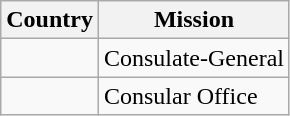<table class=wikitable>
<tr>
<th>Country</th>
<th>Mission</th>
</tr>
<tr>
<td></td>
<td>Consulate-General</td>
</tr>
<tr>
<td></td>
<td>Consular Office</td>
</tr>
</table>
